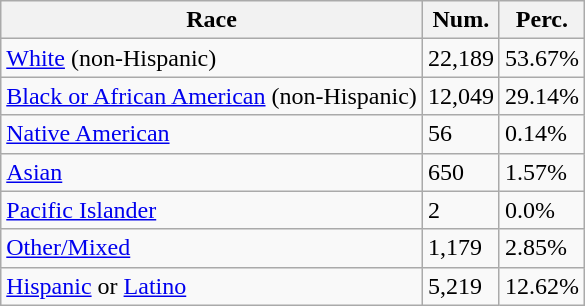<table class="wikitable">
<tr>
<th>Race</th>
<th>Num.</th>
<th>Perc.</th>
</tr>
<tr>
<td><a href='#'>White</a> (non-Hispanic)</td>
<td>22,189</td>
<td>53.67%</td>
</tr>
<tr>
<td><a href='#'>Black or African American</a> (non-Hispanic)</td>
<td>12,049</td>
<td>29.14%</td>
</tr>
<tr>
<td><a href='#'>Native American</a></td>
<td>56</td>
<td>0.14%</td>
</tr>
<tr>
<td><a href='#'>Asian</a></td>
<td>650</td>
<td>1.57%</td>
</tr>
<tr>
<td><a href='#'>Pacific Islander</a></td>
<td>2</td>
<td>0.0%</td>
</tr>
<tr>
<td><a href='#'>Other/Mixed</a></td>
<td>1,179</td>
<td>2.85%</td>
</tr>
<tr>
<td><a href='#'>Hispanic</a> or <a href='#'>Latino</a></td>
<td>5,219</td>
<td>12.62%</td>
</tr>
</table>
